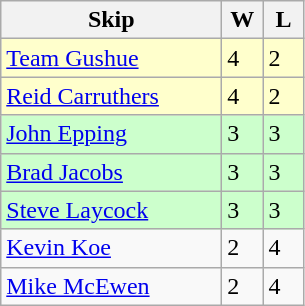<table class= "wikitable">
<tr>
<th width=140>Skip</th>
<th width=20>W</th>
<th width=20>L</th>
</tr>
<tr bgcolor=#ffffcc>
<td> <a href='#'>Team Gushue</a></td>
<td>4</td>
<td>2</td>
</tr>
<tr bgcolor=#ffffcc>
<td> <a href='#'>Reid Carruthers</a></td>
<td>4</td>
<td>2</td>
</tr>
<tr bgcolor=#ccffcc>
<td> <a href='#'>John Epping</a></td>
<td>3</td>
<td>3</td>
</tr>
<tr bgcolor=#ccffcc>
<td> <a href='#'>Brad Jacobs</a></td>
<td>3</td>
<td>3</td>
</tr>
<tr bgcolor=#ccffcc>
<td> <a href='#'>Steve Laycock</a></td>
<td>3</td>
<td>3</td>
</tr>
<tr>
<td> <a href='#'>Kevin Koe</a></td>
<td>2</td>
<td>4</td>
</tr>
<tr>
<td> <a href='#'>Mike McEwen</a></td>
<td>2</td>
<td>4</td>
</tr>
</table>
